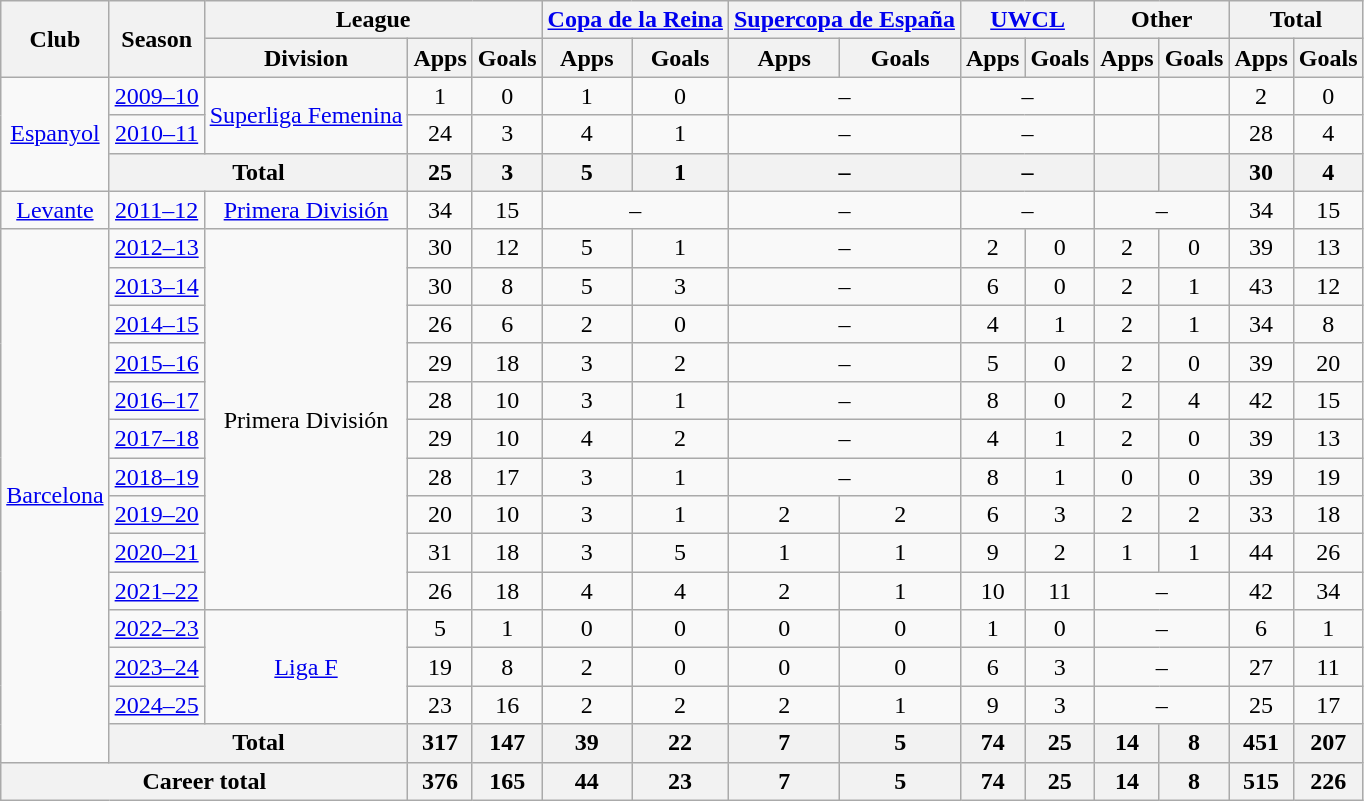<table class="wikitable" style="text-align:center">
<tr>
<th rowspan="2">Club</th>
<th rowspan="2">Season</th>
<th colspan="3">League</th>
<th colspan="2"><a href='#'>Copa de la Reina</a></th>
<th colspan="2"><a href='#'>Supercopa de España</a></th>
<th colspan="2"><a href='#'>UWCL</a></th>
<th colspan="2">Other</th>
<th colspan="2">Total</th>
</tr>
<tr>
<th>Division</th>
<th>Apps</th>
<th>Goals</th>
<th>Apps</th>
<th>Goals</th>
<th>Apps</th>
<th>Goals</th>
<th>Apps</th>
<th>Goals</th>
<th>Apps</th>
<th>Goals</th>
<th>Apps</th>
<th>Goals</th>
</tr>
<tr>
<td rowspan="3"><a href='#'>Espanyol</a></td>
<td><a href='#'>2009–10</a></td>
<td rowspan="2"><a href='#'>Superliga Femenina</a></td>
<td>1</td>
<td>0</td>
<td>1</td>
<td>0</td>
<td colspan="2">–</td>
<td colspan="2">–</td>
<td></td>
<td></td>
<td>2</td>
<td>0</td>
</tr>
<tr>
<td><a href='#'>2010–11</a></td>
<td>24</td>
<td>3</td>
<td>4</td>
<td>1</td>
<td colspan="2">–</td>
<td colspan="2">–</td>
<td></td>
<td></td>
<td>28</td>
<td>4</td>
</tr>
<tr>
<th colspan="2">Total</th>
<th>25</th>
<th>3</th>
<th>5</th>
<th>1</th>
<th colspan="2">–</th>
<th colspan="2">–</th>
<th></th>
<th></th>
<th>30</th>
<th>4</th>
</tr>
<tr>
<td><a href='#'>Levante</a></td>
<td><a href='#'>2011–12</a></td>
<td><a href='#'>Primera División</a></td>
<td>34</td>
<td>15</td>
<td colspan="2">–</td>
<td colspan="2">–</td>
<td colspan="2">–</td>
<td colspan="2">–</td>
<td>34</td>
<td>15</td>
</tr>
<tr>
<td rowspan="14"><a href='#'>Barcelona</a></td>
<td><a href='#'>2012–13</a></td>
<td rowspan="10">Primera División</td>
<td>30</td>
<td>12</td>
<td>5</td>
<td>1</td>
<td colspan="2">–</td>
<td>2</td>
<td>0</td>
<td>2</td>
<td>0</td>
<td>39</td>
<td>13</td>
</tr>
<tr>
<td><a href='#'>2013–14</a></td>
<td>30</td>
<td>8</td>
<td>5</td>
<td>3</td>
<td colspan="2">–</td>
<td>6</td>
<td>0</td>
<td>2</td>
<td>1</td>
<td>43</td>
<td>12</td>
</tr>
<tr>
<td><a href='#'>2014–15</a></td>
<td>26</td>
<td>6</td>
<td>2</td>
<td>0</td>
<td colspan="2">–</td>
<td>4</td>
<td>1</td>
<td>2</td>
<td>1</td>
<td>34</td>
<td>8</td>
</tr>
<tr>
<td><a href='#'>2015–16</a></td>
<td>29</td>
<td>18</td>
<td>3</td>
<td>2</td>
<td colspan="2">–</td>
<td>5</td>
<td>0</td>
<td>2</td>
<td>0</td>
<td>39</td>
<td>20</td>
</tr>
<tr>
<td><a href='#'>2016–17</a></td>
<td>28</td>
<td>10</td>
<td>3</td>
<td>1</td>
<td colspan="2">–</td>
<td>8</td>
<td>0</td>
<td>2</td>
<td>4</td>
<td>42</td>
<td>15</td>
</tr>
<tr>
<td><a href='#'>2017–18</a></td>
<td>29</td>
<td>10</td>
<td>4</td>
<td>2</td>
<td colspan="2">–</td>
<td>4</td>
<td>1</td>
<td>2</td>
<td>0</td>
<td>39</td>
<td>13</td>
</tr>
<tr>
<td><a href='#'>2018–19</a></td>
<td>28</td>
<td>17</td>
<td>3</td>
<td>1</td>
<td colspan="2">–</td>
<td>8</td>
<td>1</td>
<td>0</td>
<td>0</td>
<td>39</td>
<td>19</td>
</tr>
<tr>
<td><a href='#'>2019–20</a></td>
<td>20</td>
<td>10</td>
<td>3</td>
<td>1</td>
<td>2</td>
<td>2</td>
<td>6</td>
<td>3</td>
<td>2</td>
<td>2</td>
<td>33</td>
<td>18</td>
</tr>
<tr>
<td><a href='#'>2020–21</a></td>
<td>31</td>
<td>18</td>
<td>3</td>
<td>5</td>
<td>1</td>
<td>1</td>
<td>9</td>
<td>2</td>
<td>1</td>
<td>1</td>
<td>44</td>
<td>26</td>
</tr>
<tr>
<td><a href='#'>2021–22</a></td>
<td>26</td>
<td>18</td>
<td>4</td>
<td>4</td>
<td>2</td>
<td>1</td>
<td>10</td>
<td>11</td>
<td colspan="2">–</td>
<td>42</td>
<td>34</td>
</tr>
<tr>
<td><a href='#'>2022–23</a></td>
<td rowspan="3"><a href='#'>Liga F</a></td>
<td>5</td>
<td>1</td>
<td>0</td>
<td>0</td>
<td>0</td>
<td>0</td>
<td>1</td>
<td>0</td>
<td colspan="2">–</td>
<td>6</td>
<td>1</td>
</tr>
<tr>
<td><a href='#'>2023–24</a></td>
<td>19</td>
<td>8</td>
<td>2</td>
<td>0</td>
<td>0</td>
<td>0</td>
<td>6</td>
<td>3</td>
<td colspan="2">–</td>
<td>27</td>
<td>11</td>
</tr>
<tr>
<td><a href='#'>2024–25</a></td>
<td>23</td>
<td>16</td>
<td>2</td>
<td>2</td>
<td>2</td>
<td>1</td>
<td>9</td>
<td>3</td>
<td colspan="2">–</td>
<td>25</td>
<td>17</td>
</tr>
<tr>
<th colspan="2">Total</th>
<th>317</th>
<th>147</th>
<th>39</th>
<th>22</th>
<th>7</th>
<th>5</th>
<th>74</th>
<th>25</th>
<th>14</th>
<th>8</th>
<th>451</th>
<th>207</th>
</tr>
<tr>
<th colspan="3">Career total</th>
<th>376</th>
<th>165</th>
<th>44</th>
<th>23</th>
<th>7</th>
<th>5</th>
<th>74</th>
<th>25</th>
<th>14</th>
<th>8</th>
<th>515</th>
<th>226</th>
</tr>
</table>
